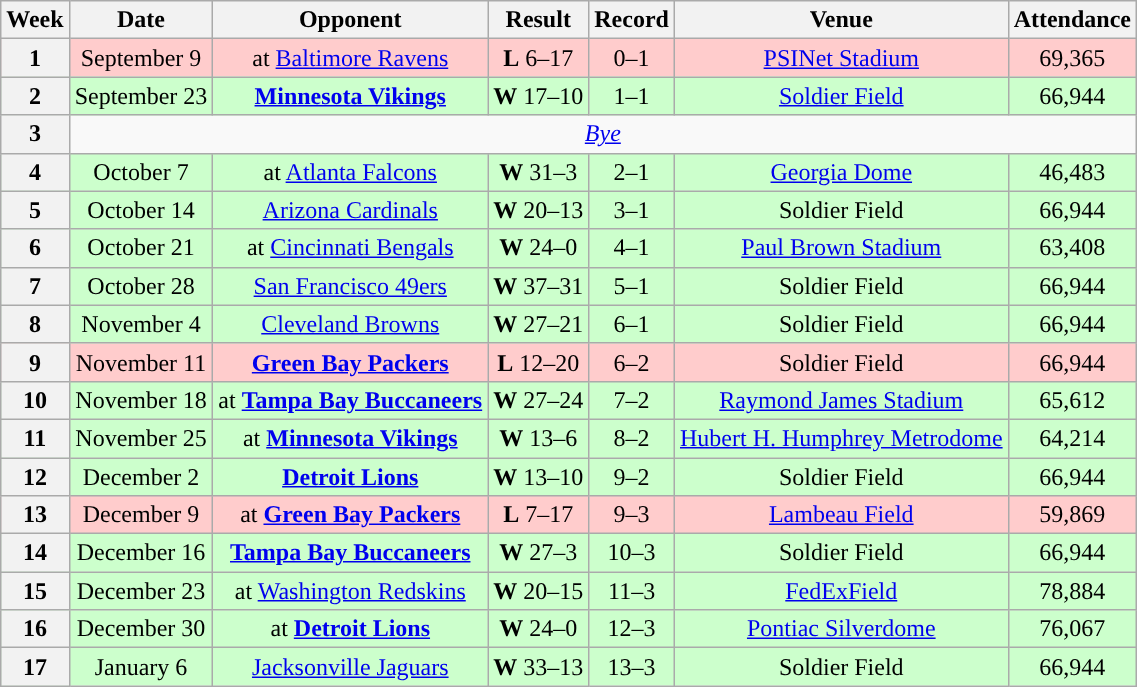<table class="wikitable" style="text-align:center">
<tr>
<th>Week</th>
<th>Date</th>
<th>Opponent</th>
<th>Result</th>
<th>Record</th>
<th>Venue</th>
<th>Attendance</th>
</tr>
<tr style="background:#fcc">
<th>1</th>
<td>September 9</td>
<td>at <a href='#'>Baltimore Ravens</a></td>
<td><strong>L</strong> 6–17</td>
<td>0–1</td>
<td><a href='#'>PSINet Stadium</a></td>
<td>69,365</td>
</tr>
<tr style="background:#cfc">
<th>2</th>
<td>September 23</td>
<td><strong><a href='#'>Minnesota Vikings</a></strong></td>
<td><strong>W</strong> 17–10</td>
<td>1–1</td>
<td><a href='#'>Soldier Field</a></td>
<td>66,944</td>
</tr>
<tr>
<th>3</th>
<td colspan="6"><em><a href='#'>Bye</a></em></td>
</tr>
<tr style="background:#cfc">
<th>4</th>
<td>October 7</td>
<td>at <a href='#'>Atlanta Falcons</a></td>
<td><strong>W</strong> 31–3</td>
<td>2–1</td>
<td><a href='#'>Georgia Dome</a></td>
<td>46,483</td>
</tr>
<tr style="background:#cfc">
<th>5</th>
<td>October 14</td>
<td><a href='#'>Arizona Cardinals</a></td>
<td><strong>W</strong> 20–13</td>
<td>3–1</td>
<td>Soldier Field</td>
<td>66,944</td>
</tr>
<tr style="background:#cfc">
<th>6</th>
<td>October 21</td>
<td>at <a href='#'>Cincinnati Bengals</a></td>
<td><strong>W</strong> 24–0</td>
<td>4–1</td>
<td><a href='#'>Paul Brown Stadium</a></td>
<td>63,408</td>
</tr>
<tr style="background:#cfc">
<th>7</th>
<td>October 28</td>
<td><a href='#'>San Francisco 49ers</a></td>
<td><strong>W</strong> 37–31 </td>
<td>5–1</td>
<td>Soldier Field</td>
<td>66,944</td>
</tr>
<tr style="background:#cfc">
<th>8</th>
<td>November 4</td>
<td><a href='#'>Cleveland Browns</a></td>
<td><strong>W</strong> 27–21 </td>
<td>6–1</td>
<td>Soldier Field</td>
<td>66,944</td>
</tr>
<tr style="background:#fcc">
<th>9</th>
<td>November 11</td>
<td><strong><a href='#'>Green Bay Packers</a></strong></td>
<td><strong>L</strong> 12–20</td>
<td>6–2</td>
<td>Soldier Field</td>
<td>66,944</td>
</tr>
<tr style="background:#cfc">
<th>10</th>
<td>November 18</td>
<td>at <strong><a href='#'>Tampa Bay Buccaneers</a></strong></td>
<td><strong>W</strong> 27–24</td>
<td>7–2</td>
<td><a href='#'>Raymond James Stadium</a></td>
<td>65,612</td>
</tr>
<tr style="background:#cfc">
<th>11</th>
<td>November 25</td>
<td>at <strong><a href='#'>Minnesota Vikings</a></strong></td>
<td><strong>W</strong> 13–6</td>
<td>8–2</td>
<td><a href='#'>Hubert H. Humphrey Metrodome</a></td>
<td>64,214</td>
</tr>
<tr style="background:#cfc">
<th>12</th>
<td>December 2</td>
<td><strong><a href='#'>Detroit Lions</a></strong></td>
<td><strong>W</strong> 13–10</td>
<td>9–2</td>
<td>Soldier Field</td>
<td>66,944</td>
</tr>
<tr style="background:#fcc">
<th>13</th>
<td>December 9</td>
<td>at <strong><a href='#'>Green Bay Packers</a></strong></td>
<td><strong>L</strong> 7–17</td>
<td>9–3</td>
<td><a href='#'>Lambeau Field</a></td>
<td>59,869</td>
</tr>
<tr style="background:#cfc">
<th>14</th>
<td>December 16</td>
<td><strong><a href='#'>Tampa Bay Buccaneers</a></strong></td>
<td><strong>W</strong> 27–3</td>
<td>10–3</td>
<td>Soldier Field</td>
<td>66,944</td>
</tr>
<tr style="background:#cfc">
<th>15</th>
<td>December 23</td>
<td>at <a href='#'>Washington Redskins</a></td>
<td><strong>W</strong> 20–15</td>
<td>11–3</td>
<td><a href='#'>FedExField</a></td>
<td>78,884</td>
</tr>
<tr style="background:#cfc">
<th>16</th>
<td>December 30</td>
<td>at <strong><a href='#'>Detroit Lions</a></strong></td>
<td><strong>W</strong> 24–0</td>
<td>12–3</td>
<td><a href='#'>Pontiac Silverdome</a></td>
<td>76,067</td>
</tr>
<tr style="background:#cfc">
<th>17</th>
<td>January 6</td>
<td><a href='#'>Jacksonville Jaguars</a></td>
<td><strong>W</strong> 33–13</td>
<td>13–3</td>
<td>Soldier Field</td>
<td>66,944</td>
</tr>
</table>
